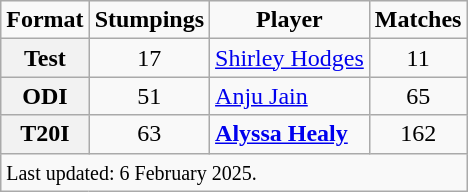<table class="wikitable" style="text-align:center;">
<tr>
<td style="text-align:center;"><strong>Format</strong></td>
<td style="text-align:center;"><strong>Stumpings</strong></td>
<td style="text-align:center;"><strong>Player</strong></td>
<td style="text-align:center;"><strong>Matches</strong></td>
</tr>
<tr>
<th>Test</th>
<td>17</td>
<td style="text-align:left;"> <a href='#'>Shirley Hodges</a></td>
<td>11</td>
</tr>
<tr>
<th>ODI</th>
<td>51</td>
<td style="text-align:left;"> <a href='#'>Anju Jain</a></td>
<td>65</td>
</tr>
<tr>
<th>T20I</th>
<td>63</td>
<td style="text-align:left;"> <strong><a href='#'>Alyssa Healy</a></strong></td>
<td>162</td>
</tr>
<tr>
<td colspan=4 style="text-align:left;"><small>Last updated: 6 February 2025.</small></td>
</tr>
</table>
